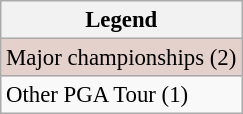<table class="wikitable" style="font-size:95%;">
<tr>
<th>Legend</th>
</tr>
<tr style="background:#e5d1cb;">
<td>Major championships (2)</td>
</tr>
<tr>
<td>Other PGA Tour (1)</td>
</tr>
</table>
